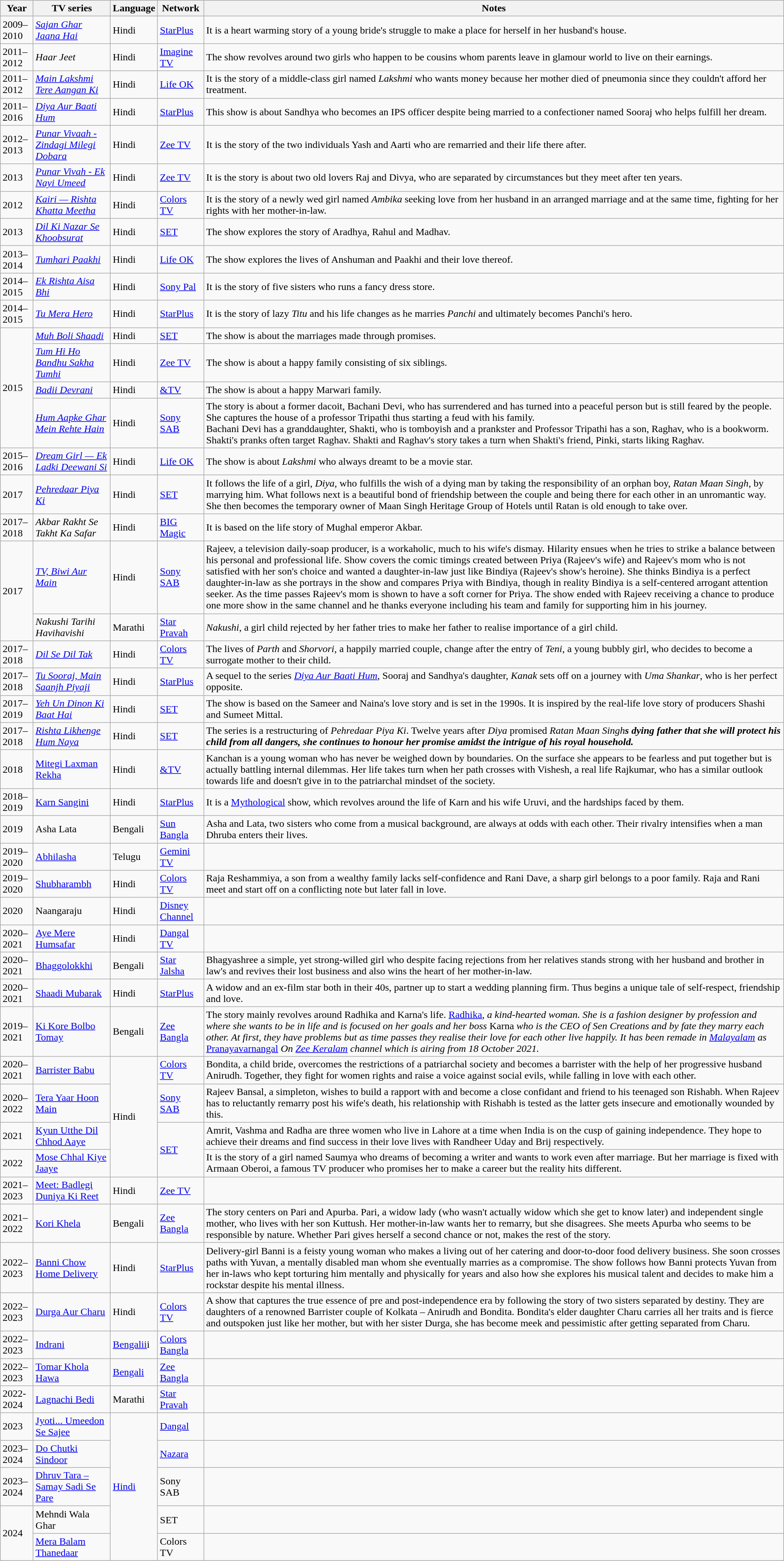<table class="wikitable sortable">
<tr>
<th>Year</th>
<th>TV series</th>
<th>Language</th>
<th>Network</th>
<th>Notes</th>
</tr>
<tr>
<td>2009–2010</td>
<td><em><a href='#'>Sajan Ghar Jaana Hai</a></em></td>
<td>Hindi</td>
<td><a href='#'>StarPlus</a></td>
<td>It is a heart warming story of a young bride's struggle to make a place for herself in her husband's house.</td>
</tr>
<tr>
<td>2011–2012</td>
<td><em>Haar Jeet</em></td>
<td>Hindi</td>
<td><a href='#'>Imagine TV</a></td>
<td>The show revolves around two girls who happen to be cousins whom parents leave in glamour world to live on their earnings.</td>
</tr>
<tr>
<td>2011–2012</td>
<td><em><a href='#'>Main Lakshmi Tere Aangan Ki</a></em></td>
<td>Hindi</td>
<td><a href='#'>Life OK</a></td>
<td>It is the story of a middle-class girl named <em>Lakshmi</em> who wants money because her mother died of pneumonia since they couldn't afford her treatment.</td>
</tr>
<tr>
<td>2011–2016</td>
<td><em><a href='#'>Diya Aur Baati Hum</a></em></td>
<td>Hindi</td>
<td><a href='#'>StarPlus</a></td>
<td>This show is about Sandhya who becomes an IPS officer despite being married to a confectioner named Sooraj who helps fulfill her dream.</td>
</tr>
<tr>
<td>2012–2013</td>
<td><em><a href='#'>Punar Vivaah - Zindagi Milegi Dobara</a></em></td>
<td>Hindi</td>
<td><a href='#'>Zee TV</a></td>
<td>It is the story of the two individuals Yash and Aarti who are remarried and their life there after.</td>
</tr>
<tr>
<td>2013</td>
<td><em><a href='#'>Punar Vivah - Ek Nayi Umeed</a></em></td>
<td>Hindi</td>
<td><a href='#'>Zee TV</a></td>
<td>It is the story is about two old lovers Raj and Divya, who are separated by circumstances but they meet after ten years.</td>
</tr>
<tr>
<td>2012</td>
<td><em><a href='#'>Kairi — Rishta Khatta Meetha</a></em></td>
<td>Hindi</td>
<td><a href='#'>Colors TV</a></td>
<td>It is the story of a newly wed girl named <em>Ambika</em> seeking love from her husband in an arranged marriage and at the same time, fighting for her rights with her mother-in-law.</td>
</tr>
<tr>
<td>2013</td>
<td><em><a href='#'>Dil Ki Nazar Se Khoobsurat</a></em></td>
<td>Hindi</td>
<td><a href='#'>SET</a></td>
<td>The show explores the story of Aradhya, Rahul and Madhav.</td>
</tr>
<tr>
<td>2013–2014</td>
<td><em><a href='#'>Tumhari Paakhi</a></em></td>
<td>Hindi</td>
<td><a href='#'>Life OK</a></td>
<td>The show explores the lives of Anshuman and Paakhi and their love thereof.</td>
</tr>
<tr>
<td>2014–2015</td>
<td><em><a href='#'>Ek Rishta Aisa Bhi</a></em></td>
<td>Hindi</td>
<td><a href='#'>Sony Pal</a></td>
<td>It is the story of five sisters who runs a fancy dress store.</td>
</tr>
<tr>
<td>2014–2015</td>
<td><em><a href='#'>Tu Mera Hero</a></em></td>
<td>Hindi</td>
<td><a href='#'>StarPlus</a></td>
<td>It is the story of lazy <em>Titu</em> and his life changes as he marries <em>Panchi</em> and ultimately becomes Panchi's hero.</td>
</tr>
<tr>
<td rowspan="4">2015</td>
<td><em><a href='#'>Muh Boli Shaadi</a></em></td>
<td>Hindi</td>
<td><a href='#'>SET</a></td>
<td>The show is about the marriages made through promises.</td>
</tr>
<tr>
<td><em><a href='#'>Tum Hi Ho Bandhu Sakha Tumhi</a></em></td>
<td>Hindi</td>
<td><a href='#'>Zee TV</a></td>
<td>The show is about a happy family consisting of six siblings.</td>
</tr>
<tr>
<td><em><a href='#'>Badii Devrani</a></em></td>
<td>Hindi</td>
<td><a href='#'>&TV</a></td>
<td>The show is about a happy Marwari family.</td>
</tr>
<tr>
<td><em><a href='#'>Hum Aapke Ghar Mein Rehte Hain</a></em></td>
<td>Hindi</td>
<td><a href='#'>Sony SAB</a></td>
<td>The story is about a former dacoit, Bachani Devi, who has surrendered and has turned into a peaceful person but is still feared by the people. She captures the house of a professor Tripathi thus starting a feud with his family.<br>Bachani Devi has a granddaughter, Shakti, who is tomboyish and a prankster and Professor Tripathi has a son, Raghav, who is a bookworm. Shakti's pranks often target Raghav. Shakti and Raghav's story takes a turn when Shakti's friend, Pinki, starts liking Raghav.</td>
</tr>
<tr>
<td>2015–2016</td>
<td><em><a href='#'>Dream Girl — Ek Ladki Deewani Si</a></em></td>
<td>Hindi</td>
<td><a href='#'>Life OK</a></td>
<td>The show is about <em>Lakshmi</em> who always dreamt to be a movie star.</td>
</tr>
<tr>
<td>2017</td>
<td><em><a href='#'>Pehredaar Piya Ki</a></em></td>
<td>Hindi</td>
<td><a href='#'>SET</a></td>
<td>It follows the life of a girl, <em>Diya</em>, who fulfills the wish of a dying man by taking the responsibility of an orphan boy, <em>Ratan Maan Singh</em>, by marrying him. What follows next is a beautiful bond of friendship between the couple and being there for each other in an unromantic way. She then becomes the temporary owner of Maan Singh Heritage Group of Hotels until Ratan is old enough to take over.</td>
</tr>
<tr>
<td>2017–2018</td>
<td><em>Akbar Rakht Se Takht Ka Safar</em></td>
<td>Hindi</td>
<td><a href='#'>BIG Magic</a></td>
<td>It is based on the life story of Mughal emperor Akbar.</td>
</tr>
<tr>
<td rowspan="2">2017</td>
<td><em><a href='#'>TV, Biwi Aur Main</a></em></td>
<td>Hindi</td>
<td><a href='#'>Sony SAB</a></td>
<td>Rajeev, a television daily-soap producer, is a workaholic, much to his wife's dismay. Hilarity ensues when he tries to strike a balance between his personal and professional life. Show covers the comic timings created between Priya (Rajeev's wife) and Rajeev's mom who is not satisfied with her son's choice and wanted a daughter-in-law just like Bindiya (Rajeev's show's heroine). She thinks Bindiya is a perfect daughter-in-law as she portrays in the show and compares Priya with Bindiya, though in reality Bindiya is a self-centered arrogant attention seeker. As the time passes Rajeev's mom is shown to have a soft corner for Priya. The show ended with Rajeev receiving a chance to produce one more show in the same channel and he thanks everyone including his team and family for supporting him in his journey.</td>
</tr>
<tr>
<td><em>Nakushi Tarihi Havihavishi</em></td>
<td>Marathi</td>
<td><a href='#'>Star Pravah</a></td>
<td><em>Nakushi</em>, a girl child rejected by her father tries to make her father to realise importance of a girl child.</td>
</tr>
<tr>
<td>2017–2018</td>
<td><em><a href='#'>Dil Se Dil Tak</a></em></td>
<td>Hindi</td>
<td><a href='#'>Colors TV</a></td>
<td>The lives of <em>Parth</em> and <em>Shorvori</em>, a happily married couple, change after the entry of <em>Teni</em>, a young bubbly girl, who decides to become a surrogate mother to their child.</td>
</tr>
<tr>
<td>2017–2018</td>
<td><em><a href='#'>Tu Sooraj, Main Saanjh Piyaji</a></em></td>
<td>Hindi</td>
<td><a href='#'>StarPlus</a></td>
<td>A sequel to the series <em><a href='#'>Diya Aur Baati Hum</a></em>, Sooraj and Sandhya's daughter, <em>Kanak</em> sets off on a journey with <em>Uma Shankar</em>, who is her perfect opposite.</td>
</tr>
<tr>
<td>2017–2019</td>
<td><em><a href='#'>Yeh Un Dinon Ki Baat Hai</a></em></td>
<td>Hindi</td>
<td><a href='#'>SET</a></td>
<td>The show is based on the Sameer and Naina's love story and is set in the 1990s. It is inspired by the real-life love story of producers Shashi and Sumeet Mittal.</td>
</tr>
<tr>
<td>2017–2018</td>
<td><em><a href='#'>Rishta Likhenge Hum Naya</a></em></td>
<td>Hindi</td>
<td><a href='#'>SET</a></td>
<td>The series is a restructuring of <em>Pehredaar Piya Ki</em>. Twelve years after <em>Diya</em> promised <em>Ratan Maan Singh<strong>s dying father that she will protect his child from all dangers, she continues to honour her promise amidst the intrigue of his royal household.</td>
</tr>
<tr>
<td>2018</td>
<td></em><a href='#'>Mitegi Laxman Rekha</a><em></td>
<td>Hindi</td>
<td><a href='#'>&TV</a></td>
<td>Kanchan is a young woman who has never be weighed down by boundaries. On the surface she appears to be fearless and put together but is actually battling internal dilemmas. Her life takes turn when her path crosses with Vishesh, a real life Rajkumar, who has a similar outlook towards life and doesn't give in to the patriarchal mindset of the society.</td>
</tr>
<tr>
<td>2018–2019</td>
<td></em><a href='#'>Karn Sangini</a><em></td>
<td>Hindi</td>
<td><a href='#'>StarPlus</a></td>
<td>It is a <a href='#'>Mythological</a> show, which revolves around the life of Karn and his wife Uruvi, and the hardships faced by them.</td>
</tr>
<tr>
<td>2019</td>
<td></em>Asha Lata<em></td>
<td>Bengali</td>
<td><a href='#'>Sun Bangla</a></td>
<td>Asha and Lata, two sisters who come from a musical background, are always at odds with each other. Their rivalry intensifies when a man Dhruba enters their lives.</td>
</tr>
<tr>
<td>2019–2020</td>
<td></em><a href='#'>Abhilasha</a><em></td>
<td>Telugu</td>
<td><a href='#'>Gemini TV</a></td>
<td></td>
</tr>
<tr>
<td>2019–2020</td>
<td></em><a href='#'>Shubharambh</a><em></td>
<td>Hindi</td>
<td><a href='#'>Colors TV</a></td>
<td>Raja Reshammiya, a son from a wealthy family lacks self-confidence and Rani Dave, a sharp girl belongs to a poor family. Raja and Rani meet and start off on a conflicting note but later fall in love.</td>
</tr>
<tr>
<td>2020</td>
<td></em>Naangaraju<em></td>
<td>Hindi</td>
<td><a href='#'>Disney Channel</a></td>
<td></td>
</tr>
<tr>
<td>2020–2021</td>
<td></em><a href='#'>Aye Mere Humsafar</a><em></td>
<td>Hindi</td>
<td><a href='#'>Dangal TV</a></td>
<td></td>
</tr>
<tr>
<td>2020–2021</td>
<td></em><a href='#'>Bhaggolokkhi</a><em></td>
<td>Bengali</td>
<td><a href='#'>Star Jalsha</a></td>
<td>Bhagyashree a simple, yet strong-willed girl who despite facing rejections from her relatives stands strong with her husband and brother in law's and revives their lost business and also wins the heart of her mother-in-law.</td>
</tr>
<tr>
<td>2020–2021</td>
<td></em><a href='#'>Shaadi Mubarak</a><em></td>
<td>Hindi</td>
<td><a href='#'>StarPlus</a></td>
<td>A widow and an ex-film star both in their 40s, partner up to start a wedding planning firm. Thus begins a unique tale of self-respect, friendship and love.</td>
</tr>
<tr>
<td>2019–2021</td>
<td></em><a href='#'>Ki Kore Bolbo Tomay</a><em></td>
<td>Bengali</td>
<td><a href='#'>Zee Bangla</a></td>
<td>The story mainly revolves around Radhika and Karna's life. </em><a href='#'>Radhika</a><em>, a kind-hearted woman. She is a fashion designer by profession and where she wants to be in life and is focused on her goals and her boss </em>Karna<em> who is the CEO of Sen Creations and by fate they marry each other. At first, they have problems but as time passes they realise their love for each other live happily. It has been remade in <a href='#'>Malayalam</a> as </em><a href='#'>Pranayavarnangal</a><em> On <a href='#'>Zee Keralam</a> channel which is airing from 18 October 2021.</td>
</tr>
<tr>
<td>2020–2021</td>
<td></em><a href='#'>Barrister Babu</a><em></td>
<td rowspan="4">Hindi</td>
<td><a href='#'>Colors TV</a></td>
<td>Bondita, a child bride, overcomes the restrictions of a patriarchal society and becomes a barrister with the help of her progressive husband Anirudh. Together, they fight for women rights and raise a voice against social evils, while falling in love with each other.</td>
</tr>
<tr>
<td>2020–2022</td>
<td></em><a href='#'>Tera Yaar Hoon Main</a><em></td>
<td><a href='#'>Sony SAB</a></td>
<td>Rajeev Bansal, a simpleton, wishes to build a rapport with and become a close confidant and friend to his teenaged son Rishabh. When Rajeev has to reluctantly remarry post his wife's death, his relationship with Rishabh is tested as the latter gets insecure and emotionally wounded by this.</td>
</tr>
<tr>
<td>2021</td>
<td></em><a href='#'>Kyun Utthe Dil Chhod Aaye</a><em></td>
<td rowspan="2"><a href='#'>SET</a></td>
<td>Amrit, Vashma and Radha are three women who live in Lahore at a time when India is on the cusp of gaining independence. They hope to achieve their dreams and find success in their love lives with Randheer Uday and Brij respectively.</td>
</tr>
<tr>
<td>2022</td>
<td></em><a href='#'>Mose Chhal Kiye Jaaye</a><em></td>
<td>It is the story of a girl named Saumya who dreams of becoming a writer and wants to work even after marriage. But her marriage is fixed with Armaan Oberoi, a famous TV producer who promises her to make a career but the reality hits different.</td>
</tr>
<tr>
<td>2021–2023</td>
<td></em><a href='#'>Meet: Badlegi Duniya Ki Reet</a><em></td>
<td>Hindi</td>
<td><a href='#'>Zee TV</a></td>
<td></td>
</tr>
<tr>
<td>2021–2022</td>
<td></em><a href='#'>Kori Khela</a><em></td>
<td>Bengali</td>
<td><a href='#'>Zee Bangla</a></td>
<td>The story centers on Pari and Apurba. Pari, a widow lady (who wasn't actually widow which she get to know later) and independent single mother, who lives with her son Kuttush. Her mother-in-law wants her to remarry, but she disagrees. She meets Apurba who seems to be responsible by nature. Whether Pari gives herself a second chance or not, makes the rest of the story.</td>
</tr>
<tr>
<td>2022–2023</td>
<td></em><a href='#'>Banni Chow Home Delivery</a><em></td>
<td>Hindi</td>
<td><a href='#'>StarPlus</a></td>
<td>Delivery-girl Banni is a feisty young woman who makes a living out of her catering and door-to-door food delivery business. She soon crosses paths with Yuvan, a mentally disabled man whom she eventually marries as a compromise. The show follows how Banni protects Yuvan from her in-laws who kept torturing him mentally and physically for years and also how she explores his musical talent and decides to make him a rockstar despite his mental illness.</td>
</tr>
<tr>
<td>2022–2023</td>
<td></em><a href='#'>Durga Aur Charu</a><em></td>
<td>Hindi</td>
<td><a href='#'>Colors TV</a></td>
<td>A show that captures the true essence of pre and post-independence era by following the story of two sisters separated by destiny. They are daughters of a renowned Barrister couple of Kolkata – Anirudh and Bondita.  Bondita's elder daughter Charu carries all her traits and is fierce and outspoken just like her mother, but with her sister Durga, she has become meek and pessimistic after getting separated from Charu.</td>
</tr>
<tr>
<td>2022–2023</td>
<td></em><a href='#'>Indrani</a><em></td>
<td><a href='#'>Bengalii</a>i</td>
<td><a href='#'>Colors Bangla</a></td>
<td></td>
</tr>
<tr>
<td>2022–2023</td>
<td></em><a href='#'>Tomar Khola Hawa</a><em></td>
<td><a href='#'>Bengali</a></td>
<td><a href='#'>Zee Bangla</a></td>
<td></td>
</tr>
<tr>
<td>2022-2024</td>
<td></em><a href='#'>Lagnachi Bedi</a><em></td>
<td>Marathi</td>
<td><a href='#'>Star Pravah</a></td>
<td></td>
</tr>
<tr>
<td>2023</td>
<td></em><a href='#'>Jyoti... Umeedon Se Sajee</a><em></td>
<td rowspan="5"><a href='#'>Hindi</a></td>
<td><a href='#'>Dangal</a></td>
<td></td>
</tr>
<tr>
<td>2023–2024</td>
<td></em><a href='#'>Do Chutki Sindoor</a><em></td>
<td><a href='#'>Nazara</a></td>
<td></td>
</tr>
<tr>
<td>2023–2024</td>
<td></em><a href='#'>Dhruv Tara – Samay Sadi Se Pare</a><em></td>
<td>Sony SAB</td>
<td></td>
</tr>
<tr>
<td rowspan="2">2024</td>
<td></em>Mehndi Wala Ghar<em></td>
<td>SET</td>
<td></td>
</tr>
<tr>
<td></em><a href='#'>Mera Balam Thanedaar</a><em></td>
<td>Colors TV</td>
<td></td>
</tr>
</table>
